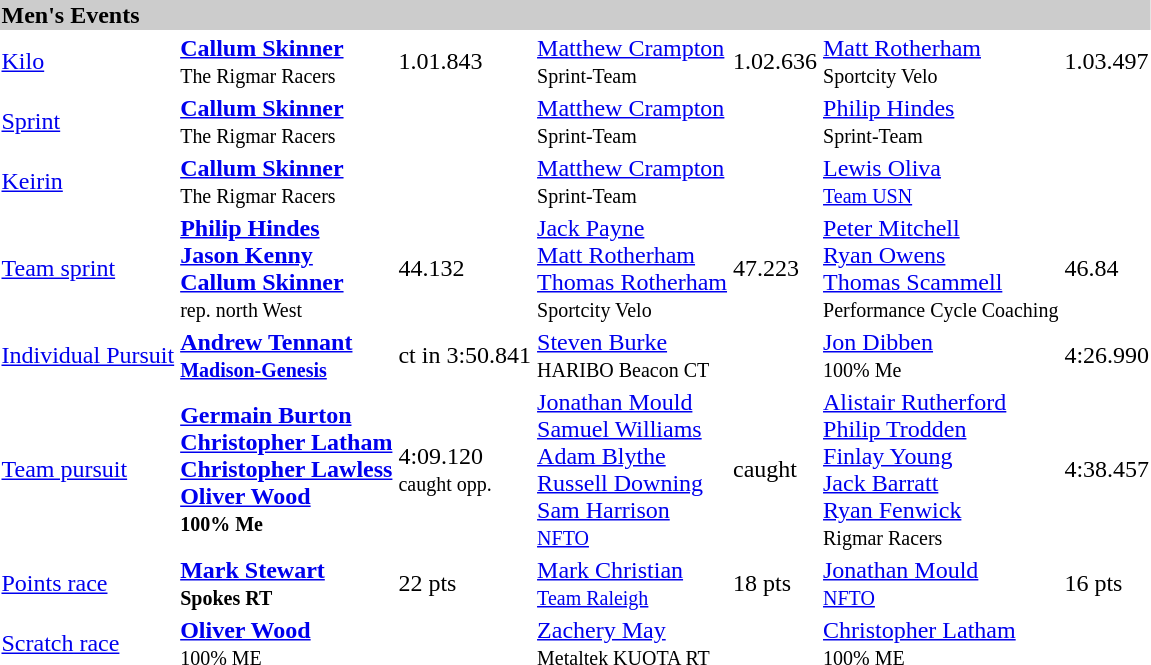<table>
<tr bgcolor="#cccccc">
<td colspan=7><strong>Men's Events</strong></td>
</tr>
<tr>
<td><a href='#'>Kilo</a></td>
<td><strong><a href='#'>Callum Skinner</a></strong><br><small>The Rigmar Racers</small></td>
<td>1.01.843</td>
<td><a href='#'>Matthew Crampton</a><br><small>Sprint-Team</small></td>
<td>1.02.636</td>
<td><a href='#'>Matt Rotherham</a><br><small>Sportcity Velo</small></td>
<td>1.03.497</td>
</tr>
<tr>
<td><a href='#'>Sprint</a></td>
<td><strong><a href='#'>Callum Skinner</a></strong><br><small>The Rigmar Racers</small></td>
<td></td>
<td><a href='#'>Matthew Crampton</a><br><small>Sprint-Team</small></td>
<td></td>
<td><a href='#'>Philip Hindes</a><br><small>Sprint-Team</small></td>
<td></td>
</tr>
<tr>
<td><a href='#'>Keirin</a></td>
<td><strong><a href='#'>Callum Skinner</a></strong><br><small>The Rigmar Racers</small></td>
<td></td>
<td><a href='#'>Matthew Crampton</a><br><small>Sprint-Team</small></td>
<td></td>
<td><a href='#'>Lewis Oliva</a><br><small><a href='#'>Team USN</a></small></td>
<td></td>
</tr>
<tr>
<td><a href='#'>Team sprint</a></td>
<td><strong><a href='#'>Philip Hindes</a><br><a href='#'>Jason Kenny</a><br><a href='#'>Callum Skinner</a></strong><br><small>rep. north West</small></td>
<td>44.132</td>
<td><a href='#'>Jack Payne</a><br><a href='#'>Matt Rotherham</a><br><a href='#'>Thomas Rotherham</a><br><small>Sportcity Velo</small></td>
<td>47.223</td>
<td><a href='#'>Peter Mitchell</a><br><a href='#'>Ryan Owens</a><br><a href='#'>Thomas Scammell</a><br><small>Performance Cycle Coaching</small></td>
<td>46.84</td>
</tr>
<tr>
<td><a href='#'>Individual Pursuit</a></td>
<td><strong><a href='#'>Andrew Tennant</a><br><small><a href='#'>Madison-Genesis</a> </small></strong></td>
<td>ct in 3:50.841</td>
<td><a href='#'>Steven Burke</a><br><small>HARIBO Beacon CT</small></td>
<td></td>
<td><a href='#'>Jon Dibben</a><br><small>100% Me</small></td>
<td>4:26.990</td>
</tr>
<tr>
<td><a href='#'>Team pursuit</a></td>
<td><strong><a href='#'>Germain Burton</a><br><a href='#'>Christopher Latham</a><br><a href='#'>Christopher Lawless</a><br><a href='#'>Oliver Wood</a><br><small>100% Me</small></strong></td>
<td>4:09.120<br><small>caught opp.</small></td>
<td><a href='#'>Jonathan Mould</a><br><a href='#'>Samuel Williams</a><br><a href='#'>Adam Blythe</a><br><a href='#'>Russell Downing</a><br><a href='#'>Sam Harrison</a><br><small><a href='#'>NFTO</a></small></td>
<td>caught</td>
<td><a href='#'>Alistair Rutherford</a><br><a href='#'>Philip Trodden</a><br><a href='#'>Finlay Young</a><br><a href='#'>Jack Barratt</a><br><a href='#'>Ryan Fenwick</a><br><small>Rigmar Racers</small></td>
<td>4:38.457</td>
</tr>
<tr>
<td><a href='#'>Points race</a></td>
<td><strong><a href='#'>Mark Stewart</a><br><small>Spokes RT</small></strong></td>
<td>22 pts</td>
<td><a href='#'>Mark Christian</a><br><small><a href='#'>Team Raleigh</a></small></td>
<td>18 pts</td>
<td><a href='#'>Jonathan Mould</a><br><small><a href='#'>NFTO</a></small></td>
<td>16 pts</td>
</tr>
<tr>
<td><a href='#'>Scratch race</a></td>
<td><strong><a href='#'>Oliver Wood</a></strong><br><small>100% ME</small></td>
<td></td>
<td><a href='#'>Zachery May</a><br><small>Metaltek KUOTA RT</small></td>
<td></td>
<td><a href='#'>Christopher Latham</a><br><small>100% ME</small></td>
<td></td>
</tr>
</table>
